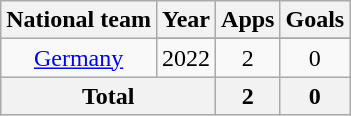<table class="wikitable" style="text-align:center">
<tr>
<th>National team</th>
<th>Year</th>
<th>Apps</th>
<th>Goals</th>
</tr>
<tr>
<td rowspan="2"><a href='#'>Germany</a></td>
</tr>
<tr>
<td>2022</td>
<td>2</td>
<td>0</td>
</tr>
<tr>
<th colspan="2">Total</th>
<th>2</th>
<th>0</th>
</tr>
</table>
